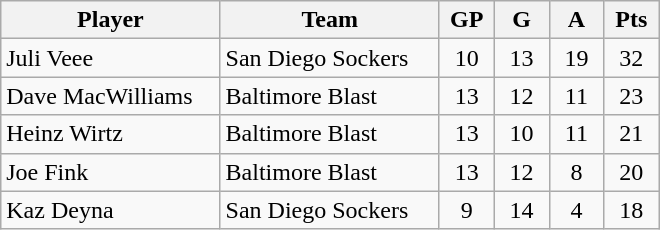<table class="wikitable">
<tr>
<th width="30%">Player</th>
<th width="30%">Team</th>
<th width="7.5%">GP</th>
<th width="7.5%">G</th>
<th width="7.5%">A</th>
<th width="7.5%">Pts</th>
</tr>
<tr align=center>
<td align=left>Juli Veee</td>
<td align=left>San Diego Sockers</td>
<td>10</td>
<td>13</td>
<td>19</td>
<td>32</td>
</tr>
<tr align=center>
<td align=left>Dave MacWilliams</td>
<td align=left>Baltimore Blast</td>
<td>13</td>
<td>12</td>
<td>11</td>
<td>23</td>
</tr>
<tr align=center>
<td align=left>Heinz Wirtz</td>
<td align=left>Baltimore Blast</td>
<td>13</td>
<td>10</td>
<td>11</td>
<td>21</td>
</tr>
<tr align=center>
<td align=left>Joe Fink</td>
<td align=left>Baltimore Blast</td>
<td>13</td>
<td>12</td>
<td>8</td>
<td>20</td>
</tr>
<tr align=center>
<td align=left>Kaz Deyna</td>
<td align=left>San Diego Sockers</td>
<td>9</td>
<td>14</td>
<td>4</td>
<td>18</td>
</tr>
</table>
